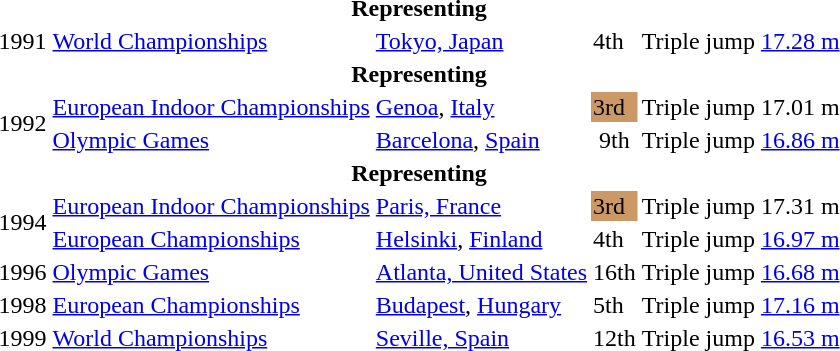<table>
<tr>
<th colspan="6">Representing </th>
</tr>
<tr>
<td>1991</td>
<td><a href='#'>World Championships</a></td>
<td><a href='#'>Tokyo, Japan</a></td>
<td>4th</td>
<td>Triple jump</td>
<td><a href='#'>17.28 m</a></td>
</tr>
<tr>
<th colspan="6">Representing </th>
</tr>
<tr>
<td rowspan=2>1992</td>
<td><a href='#'>European Indoor Championships</a></td>
<td><a href='#'>Genoa</a>, <a href='#'>Italy</a></td>
<td bgcolor="cc9966">3rd</td>
<td>Triple jump</td>
<td>17.01 m</td>
</tr>
<tr>
<td><a href='#'>Olympic Games</a></td>
<td><a href='#'>Barcelona</a>, <a href='#'>Spain</a></td>
<td align="center">9th</td>
<td>Triple jump</td>
<td><a href='#'>16.86 m</a></td>
</tr>
<tr>
<th colspan="6">Representing </th>
</tr>
<tr>
<td rowspan=2>1994</td>
<td><a href='#'>European Indoor Championships</a></td>
<td><a href='#'>Paris, France</a></td>
<td bgcolor="cc9966">3rd</td>
<td>Triple jump</td>
<td>17.31 m</td>
</tr>
<tr>
<td><a href='#'>European Championships</a></td>
<td><a href='#'>Helsinki</a>, <a href='#'>Finland</a></td>
<td>4th</td>
<td>Triple jump</td>
<td><a href='#'>16.97 m</a></td>
</tr>
<tr>
<td>1996</td>
<td><a href='#'>Olympic Games</a></td>
<td><a href='#'>Atlanta, United States</a></td>
<td>16th</td>
<td>Triple jump</td>
<td><a href='#'>16.68 m</a></td>
</tr>
<tr>
<td>1998</td>
<td><a href='#'>European Championships</a></td>
<td><a href='#'>Budapest</a>, <a href='#'>Hungary</a></td>
<td>5th</td>
<td>Triple jump</td>
<td><a href='#'>17.16 m</a></td>
</tr>
<tr>
<td>1999</td>
<td><a href='#'>World Championships</a></td>
<td><a href='#'>Seville, Spain</a></td>
<td>12th</td>
<td>Triple jump</td>
<td><a href='#'>16.53 m</a></td>
</tr>
</table>
